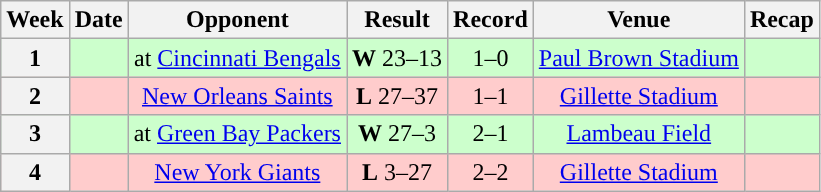<table class="wikitable" style="text-align:center">
<tr>
<th>Week</th>
<th>Date</th>
<th>Opponent</th>
<th>Result</th>
<th>Record</th>
<th>Venue</th>
<th>Recap</th>
</tr>
<tr style="background:#cfc;">
<th>1</th>
<td></td>
<td>at <a href='#'>Cincinnati Bengals</a></td>
<td><strong>W</strong> 23–13</td>
<td>1–0</td>
<td><a href='#'>Paul Brown Stadium</a></td>
<td></td>
</tr>
<tr style="background:#fcc;">
<th>2</th>
<td></td>
<td><a href='#'>New Orleans Saints</a></td>
<td><strong>L</strong> 27–37</td>
<td>1–1</td>
<td><a href='#'>Gillette Stadium</a></td>
<td></td>
</tr>
<tr style="background:#cfc;">
<th>3</th>
<td></td>
<td>at <a href='#'>Green Bay Packers</a></td>
<td><strong>W</strong> 27–3</td>
<td>2–1</td>
<td><a href='#'>Lambeau Field</a></td>
<td></td>
</tr>
<tr style="background:#fcc;">
<th>4</th>
<td></td>
<td><a href='#'>New York Giants</a></td>
<td><strong>L</strong> 3–27</td>
<td>2–2</td>
<td><a href='#'>Gillette Stadium</a></td>
<td></td>
</tr>
</table>
